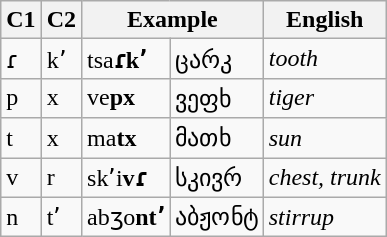<table class="wikitable">
<tr>
<th>C1</th>
<th>C2</th>
<th colspan="2">Example</th>
<th>English</th>
</tr>
<tr>
<td>ɾ</td>
<td>kʼ</td>
<td>tsa<strong>ɾkʼ</strong></td>
<td>ცარკ</td>
<td><em>tooth</em></td>
</tr>
<tr>
<td>p</td>
<td>x</td>
<td>ve<strong>px</strong></td>
<td>ვეფხ</td>
<td><em>tiger</em></td>
</tr>
<tr>
<td>t</td>
<td>x</td>
<td>ma<strong>tx</strong></td>
<td>მათხ</td>
<td><em>sun</em></td>
</tr>
<tr>
<td>v</td>
<td>r</td>
<td>skʼi<strong>vɾ</strong></td>
<td>სკივრ</td>
<td><em>chest, trunk</em></td>
</tr>
<tr>
<td>n</td>
<td>tʼ</td>
<td>abʒo<strong>ntʼ</strong></td>
<td>აბჟონტ</td>
<td><em>stirrup</em></td>
</tr>
</table>
